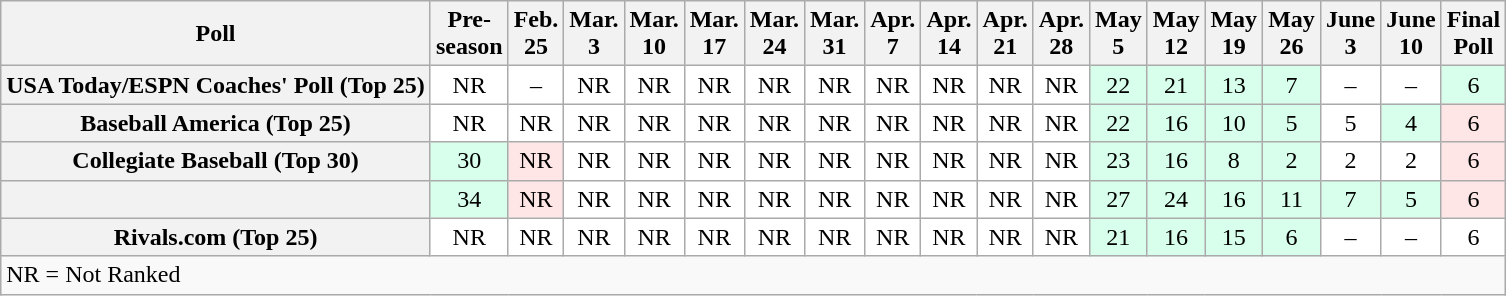<table class="wikitable" style="white-space:nowrap;">
<tr>
<th>Poll</th>
<th>Pre-<br>season</th>
<th>Feb.<br>25</th>
<th>Mar.<br>3</th>
<th>Mar.<br>10</th>
<th>Mar.<br>17</th>
<th>Mar.<br>24</th>
<th>Mar.<br>31</th>
<th>Apr.<br>7</th>
<th>Apr.<br>14</th>
<th>Apr.<br>21</th>
<th>Apr.<br>28</th>
<th>May<br>5</th>
<th>May<br>12</th>
<th>May<br>19</th>
<th>May<br>26</th>
<th>June<br>3</th>
<th>June<br>10</th>
<th>Final<br>Poll</th>
</tr>
<tr style="text-align:center;">
<th>USA Today/ESPN Coaches' Poll (Top 25)</th>
<td style="background:#FFF;">NR</td>
<td style="background:#FFF;">–</td>
<td style="background:#FFF;">NR</td>
<td style="background:#FFF;">NR</td>
<td style="background:#FFF;">NR</td>
<td style="background:#FFF;">NR</td>
<td style="background:#FFF;">NR</td>
<td style="background:#FFF;">NR</td>
<td style="background:#FFF;">NR</td>
<td style="background:#FFF;">NR</td>
<td style="background:#FFF;">NR</td>
<td style="background:#D8FFEB;">22</td>
<td style="background:#D8FFEB;">21</td>
<td style="background:#D8FFEB;">13</td>
<td style="background:#D8FFEB;">7</td>
<td style="background:#FFF;">–</td>
<td style="background:#FFF;">–</td>
<td style="background:#D8FFEB;">6</td>
</tr>
<tr style="text-align:center;">
<th>Baseball America (Top 25)</th>
<td style="background:#FFF;">NR</td>
<td style="background:#FFF;">NR</td>
<td style="background:#FFF;">NR</td>
<td style="background:#FFF;">NR</td>
<td style="background:#FFF;">NR</td>
<td style="background:#FFF;">NR</td>
<td style="background:#FFF;">NR</td>
<td style="background:#FFF;">NR</td>
<td style="background:#FFF;">NR</td>
<td style="background:#FFF;">NR</td>
<td style="background:#FFF;">NR</td>
<td style="background:#D8FFEB;">22</td>
<td style="background:#D8FFEB;">16</td>
<td style="background:#D8FFEB;">10</td>
<td style="background:#D8FFEB;">5</td>
<td style="background:#FFF;">5</td>
<td style="background:#D8FFEB;">4</td>
<td style="background:#FFE6E6;">6</td>
</tr>
<tr style="text-align:center;">
<th>Collegiate Baseball (Top 30)</th>
<td style="background:#D8FFEB;">30</td>
<td style="background:#FFE6E6;">NR</td>
<td style="background:#FFF;">NR</td>
<td style="background:#FFF;">NR</td>
<td style="background:#FFF;">NR</td>
<td style="background:#FFF;">NR</td>
<td style="background:#FFF;">NR</td>
<td style="background:#FFF;">NR</td>
<td style="background:#FFF;">NR</td>
<td style="background:#FFF;">NR</td>
<td style="background:#FFF;">NR</td>
<td style="background:#D8FFEB;">23</td>
<td style="background:#D8FFEB;">16</td>
<td style="background:#D8FFEB;">8</td>
<td style="background:#D8FFEB;">2</td>
<td style="background:#FFF;">2</td>
<td style="background:#FFF;">2</td>
<td style="background:#FFE6E6;">6</td>
</tr>
<tr style="text-align:center;">
<th></th>
<td style="background:#D8FFEB;">34</td>
<td style="background:#FFE6E6;">NR</td>
<td style="background:#FFF;">NR</td>
<td style="background:#FFF;">NR</td>
<td style="background:#FFF;">NR</td>
<td style="background:#FFF;">NR</td>
<td style="background:#FFF;">NR</td>
<td style="background:#FFF;">NR</td>
<td style="background:#FFF;">NR</td>
<td style="background:#FFF;">NR</td>
<td style="background:#FFF;">NR</td>
<td style="background:#D8FFEB;">27</td>
<td style="background:#D8FFEB;">24</td>
<td style="background:#D8FFEB;">16</td>
<td style="background:#D8FFEB;">11</td>
<td style="background:#D8FFEB;">7</td>
<td style="background:#D8FFEB;">5</td>
<td style="background:#FFE6E6;">6</td>
</tr>
<tr style="text-align:center;">
<th>Rivals.com (Top 25)</th>
<td style="background:#FFF;">NR</td>
<td style="background:#FFF;">NR</td>
<td style="background:#FFF;">NR</td>
<td style="background:#FFF;">NR</td>
<td style="background:#FFF;">NR</td>
<td style="background:#FFF;">NR</td>
<td style="background:#FFF;">NR</td>
<td style="background:#FFF;">NR</td>
<td style="background:#FFF;">NR</td>
<td style="background:#FFF;">NR</td>
<td style="background:#FFF;">NR</td>
<td style="background:#D8FFEB;">21</td>
<td style="background:#D8FFEB;">16</td>
<td style="background:#D8FFEB;">15</td>
<td style="background:#D8FFEB;">6</td>
<td style="background:#FFF;">–</td>
<td style="background:#FFF;">–</td>
<td style="background:#FFF;">6</td>
</tr>
<tr>
<td colspan="19">NR = Not Ranked</td>
</tr>
</table>
